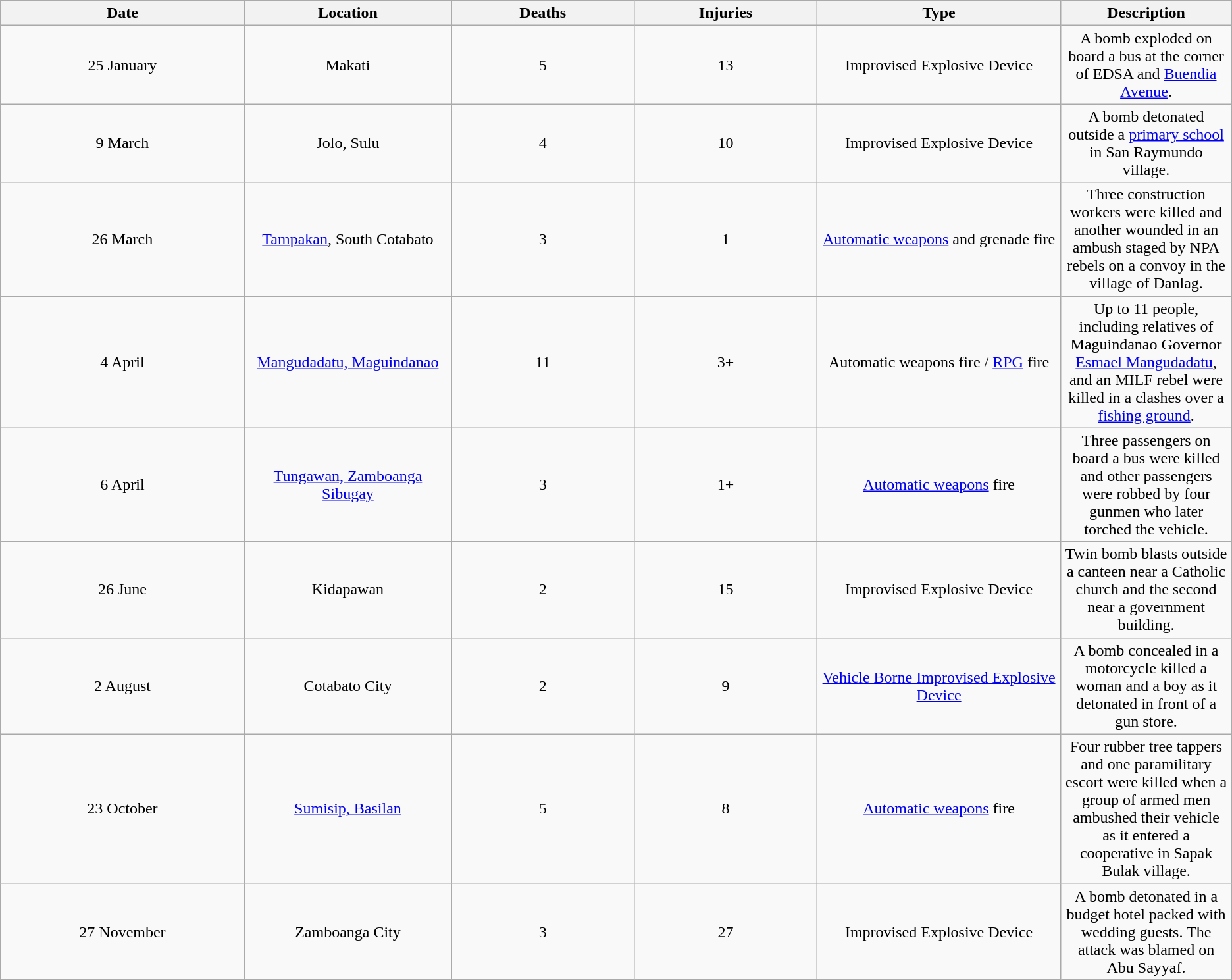<table class="wikitable sortable" style="text-align: center;">
<tr>
<th width="8%">Date</th>
<th width="6%">Location</th>
<th width="6%">Deaths</th>
<th width="6%">Injuries</th>
<th width="8%">Type</th>
<th width="4%">Description</th>
</tr>
<tr>
<td>25 January</td>
<td>Makati</td>
<td>5</td>
<td>13</td>
<td>Improvised Explosive Device</td>
<td>A bomb exploded on board a bus at the corner of EDSA and <a href='#'>Buendia Avenue</a>.</td>
</tr>
<tr>
<td>9 March</td>
<td>Jolo, Sulu</td>
<td>4</td>
<td>10</td>
<td>Improvised Explosive Device</td>
<td>A bomb detonated outside a <a href='#'>primary school</a> in San Raymundo village.</td>
</tr>
<tr>
<td>26 March</td>
<td><a href='#'>Tampakan</a>, South Cotabato</td>
<td>3</td>
<td>1</td>
<td><a href='#'>Automatic weapons</a> and grenade fire</td>
<td>Three construction workers were killed and another wounded in an ambush staged by NPA rebels on a convoy  in the village of Danlag.</td>
</tr>
<tr>
<td>4 April</td>
<td><a href='#'>Mangudadatu, Maguindanao</a></td>
<td>11</td>
<td>3+</td>
<td>Automatic weapons fire / <a href='#'>RPG</a> fire</td>
<td>Up to 11 people, including relatives of Maguindanao Governor <a href='#'>Esmael Mangudadatu</a>, and an MILF rebel were killed in a clashes over a <a href='#'>fishing ground</a>.</td>
</tr>
<tr>
<td>6 April</td>
<td><a href='#'>Tungawan, Zamboanga Sibugay</a></td>
<td>3</td>
<td>1+</td>
<td><a href='#'>Automatic weapons</a> fire</td>
<td>Three passengers on board a bus were killed and other passengers were robbed by four gunmen who later torched the vehicle.</td>
</tr>
<tr>
<td>26 June</td>
<td>Kidapawan</td>
<td>2</td>
<td>15</td>
<td>Improvised Explosive Device</td>
<td>Twin bomb blasts outside a canteen near a Catholic church and the second near a government building.</td>
</tr>
<tr>
<td>2 August</td>
<td>Cotabato City</td>
<td>2</td>
<td>9</td>
<td><a href='#'>Vehicle Borne Improvised Explosive Device</a></td>
<td>A bomb concealed in a motorcycle killed a woman and a boy as it detonated in front of a gun store.</td>
</tr>
<tr>
<td>23 October</td>
<td><a href='#'>Sumisip, Basilan</a></td>
<td>5</td>
<td>8</td>
<td><a href='#'>Automatic weapons</a> fire</td>
<td>Four rubber tree tappers and one paramilitary escort were killed when a group of armed men ambushed their vehicle as it entered a cooperative in Sapak Bulak village.</td>
</tr>
<tr>
<td>27 November</td>
<td>Zamboanga City</td>
<td>3</td>
<td>27</td>
<td>Improvised Explosive Device</td>
<td>A bomb detonated in a budget hotel packed with wedding guests. The attack was blamed on Abu Sayyaf.</td>
</tr>
</table>
